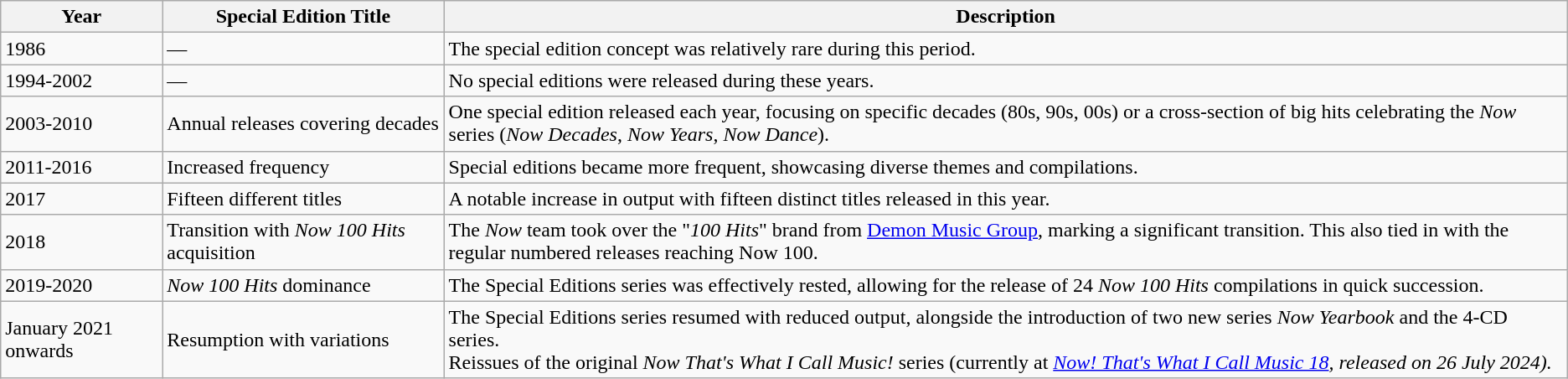<table class="wikitable">
<tr>
<th>Year</th>
<th>Special Edition Title</th>
<th>Description</th>
</tr>
<tr>
<td>1986</td>
<td>—</td>
<td>The special edition concept was relatively rare during this period.</td>
</tr>
<tr>
<td>1994-2002</td>
<td>—</td>
<td>No special editions were released during these years.</td>
</tr>
<tr>
<td>2003-2010</td>
<td>Annual releases covering decades</td>
<td>One special edition released each year, focusing on specific decades (80s, 90s, 00s) or a cross-section of big hits celebrating the <em>Now</em> series (<em>Now Decades</em>, <em>Now Years</em>, <em>Now Dance</em>).</td>
</tr>
<tr>
<td>2011-2016</td>
<td>Increased frequency</td>
<td>Special editions became more frequent, showcasing diverse themes and compilations.</td>
</tr>
<tr>
<td>2017</td>
<td>Fifteen different titles</td>
<td>A notable increase in output with fifteen distinct titles released in this year.</td>
</tr>
<tr>
<td>2018</td>
<td>Transition with <em>Now 100 Hits</em> acquisition</td>
<td>The <em>Now</em> team took over the "<em>100 Hits</em>" brand from <a href='#'>Demon Music Group</a>, marking a significant transition. This also tied in with the regular numbered releases reaching Now 100.</td>
</tr>
<tr>
<td>2019-2020</td>
<td><em>Now 100 Hits</em> dominance</td>
<td>The Special Editions series was effectively rested, allowing for the release of 24 <em>Now 100 Hits</em> compilations in quick succession.</td>
</tr>
<tr>
<td>January 2021 onwards</td>
<td>Resumption with variations</td>
<td>The Special Editions series resumed with reduced output, alongside the introduction of two new series <em>Now Yearbook</em> and the 4-CD series.<br>Reissues of the original <em>Now That's What I Call Music!</em> series (currently at <em><a href='#'>Now! That's What I Call Music 18</a>, released on 26 July 2024).</em></td>
</tr>
</table>
